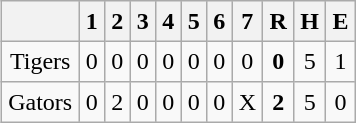<table align = right border="2" cellpadding="4" cellspacing="0" style="margin: 1em 1em 1em 1em; background: #F9F9F9; border: 1px #aaa solid; border-collapse: collapse;">
<tr align=center style="background: #F2F2F2;">
<th></th>
<th>1</th>
<th>2</th>
<th>3</th>
<th>4</th>
<th>5</th>
<th>6</th>
<th>7</th>
<th>R</th>
<th>H</th>
<th>E</th>
</tr>
<tr align=center>
<td>Tigers</td>
<td>0</td>
<td>0</td>
<td>0</td>
<td>0</td>
<td>0</td>
<td>0</td>
<td>0</td>
<td><strong>0</strong></td>
<td>5</td>
<td>1</td>
</tr>
<tr align=center>
<td>Gators</td>
<td>0</td>
<td>2</td>
<td>0</td>
<td>0</td>
<td>0</td>
<td>0</td>
<td>X</td>
<td><strong>2</strong></td>
<td>5</td>
<td>0</td>
</tr>
</table>
